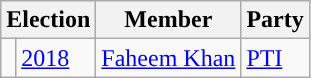<table class="wikitable">
<tr>
<th colspan="2">Election</th>
<th>Member</th>
<th>Party</th>
</tr>
<tr>
<td style="background-color: "></td>
<td><a href='#'>2018</a></td>
<td><a href='#'>Faheem Khan</a></td>
<td><a href='#'>PTI</a></td>
</tr>
</table>
